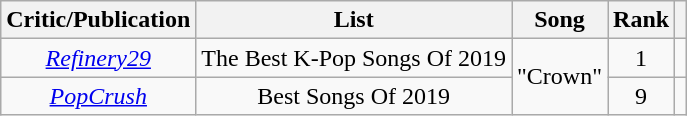<table class="sortable wikitable">
<tr>
<th>Critic/Publication</th>
<th>List</th>
<th>Song</th>
<th>Rank</th>
<th class=unsortable></th>
</tr>
<tr>
<td align="center"><em><a href='#'>Refinery29</a></em></td>
<td align="center">The Best K-Pop Songs Of 2019</td>
<td align="center" rowspan="3">"Crown"</td>
<td align="center">1</td>
<td></td>
</tr>
<tr>
<td align="center"><em><a href='#'>PopCrush</a></em></td>
<td align="center">Best Songs Of 2019</td>
<td align="center">9</td>
<td></td>
</tr>
</table>
